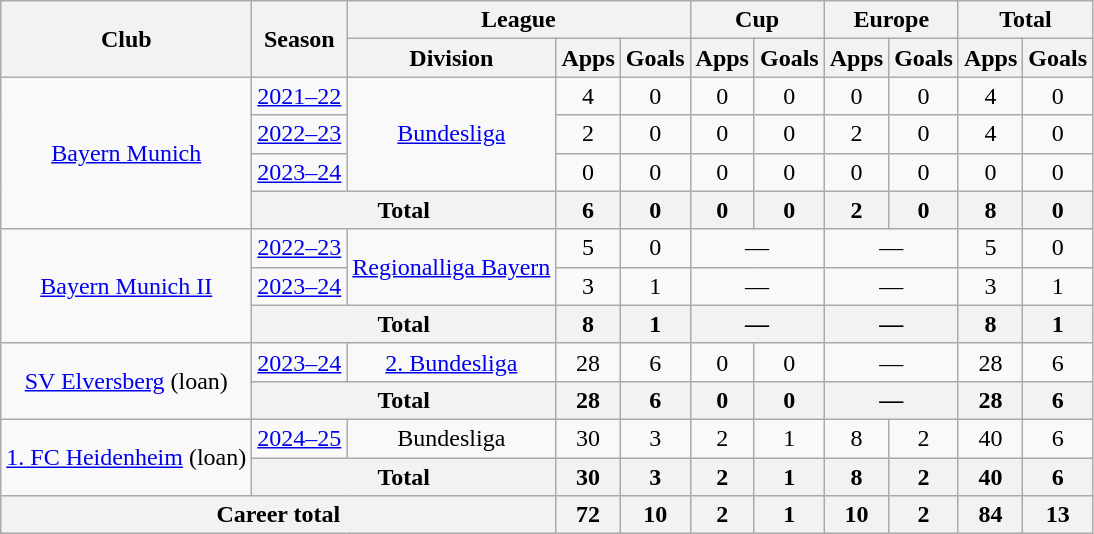<table class="wikitable" style="text-align:center">
<tr>
<th rowspan="2">Club</th>
<th rowspan="2">Season</th>
<th colspan="3">League</th>
<th colspan="2">Cup</th>
<th colspan="2">Europe</th>
<th colspan="2">Total</th>
</tr>
<tr>
<th>Division</th>
<th>Apps</th>
<th>Goals</th>
<th>Apps</th>
<th>Goals</th>
<th>Apps</th>
<th>Goals</th>
<th>Apps</th>
<th>Goals</th>
</tr>
<tr>
<td rowspan="4"><a href='#'>Bayern Munich</a></td>
<td><a href='#'>2021–22</a></td>
<td rowspan="3"><a href='#'>Bundesliga</a></td>
<td>4</td>
<td>0</td>
<td>0</td>
<td>0</td>
<td>0</td>
<td>0</td>
<td>4</td>
<td>0</td>
</tr>
<tr>
<td><a href='#'>2022–23</a></td>
<td>2</td>
<td>0</td>
<td>0</td>
<td>0</td>
<td>2</td>
<td>0</td>
<td>4</td>
<td>0</td>
</tr>
<tr>
<td><a href='#'>2023–24</a></td>
<td>0</td>
<td>0</td>
<td>0</td>
<td>0</td>
<td>0</td>
<td>0</td>
<td>0</td>
<td>0</td>
</tr>
<tr>
<th colspan="2">Total</th>
<th>6</th>
<th>0</th>
<th>0</th>
<th>0</th>
<th>2</th>
<th>0</th>
<th>8</th>
<th>0</th>
</tr>
<tr>
<td rowspan="3"><a href='#'>Bayern Munich II</a></td>
<td><a href='#'>2022–23</a></td>
<td rowspan="2"><a href='#'>Regionalliga Bayern</a></td>
<td>5</td>
<td>0</td>
<td colspan="2">—</td>
<td colspan="2">—</td>
<td>5</td>
<td>0</td>
</tr>
<tr>
<td><a href='#'>2023–24</a></td>
<td>3</td>
<td>1</td>
<td colspan="2">—</td>
<td colspan="2">—</td>
<td>3</td>
<td>1</td>
</tr>
<tr>
<th colspan="2">Total</th>
<th>8</th>
<th>1</th>
<th colspan="2">—</th>
<th colspan="2">—</th>
<th>8</th>
<th>1</th>
</tr>
<tr>
<td rowspan="2"><a href='#'>SV Elversberg</a> (loan)</td>
<td><a href='#'>2023–24</a></td>
<td><a href='#'>2. Bundesliga</a></td>
<td>28</td>
<td>6</td>
<td>0</td>
<td>0</td>
<td colspan="2">—</td>
<td>28</td>
<td>6</td>
</tr>
<tr>
<th colspan="2">Total</th>
<th>28</th>
<th>6</th>
<th>0</th>
<th>0</th>
<th colspan="2">—</th>
<th>28</th>
<th>6</th>
</tr>
<tr>
<td rowspan="2"><a href='#'>1. FC Heidenheim</a> (loan)</td>
<td><a href='#'>2024–25</a></td>
<td>Bundesliga</td>
<td>30</td>
<td>3</td>
<td>2</td>
<td>1</td>
<td>8</td>
<td>2</td>
<td>40</td>
<td>6</td>
</tr>
<tr>
<th colspan="2">Total</th>
<th>30</th>
<th>3</th>
<th>2</th>
<th>1</th>
<th>8</th>
<th>2</th>
<th>40</th>
<th>6</th>
</tr>
<tr>
<th colspan="3">Career total</th>
<th>72</th>
<th>10</th>
<th>2</th>
<th>1</th>
<th>10</th>
<th>2</th>
<th>84</th>
<th>13</th>
</tr>
</table>
